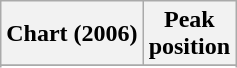<table class="wikitable sortable">
<tr>
<th>Chart (2006)</th>
<th>Peak<br>position</th>
</tr>
<tr>
</tr>
<tr>
</tr>
<tr>
</tr>
</table>
